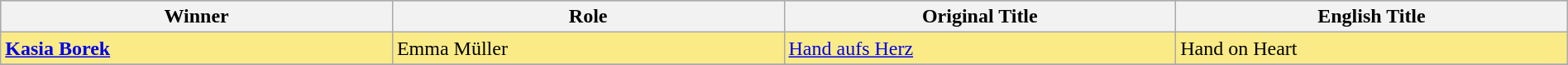<table class="wikitable" width="100%">
<tr bgcolor="#bebebe">
<th width="25%">Winner</th>
<th width="25%">Role</th>
<th width="25%">Original Title</th>
<th width="25%">English Title</th>
</tr>
<tr style="background:#FAEB86">
<td><strong><a href='#'>Kasia Borek</a></strong></td>
<td>Emma Müller</td>
<td><a href='#'>Hand aufs Herz</a></td>
<td>Hand on Heart</td>
</tr>
<tr>
</tr>
</table>
